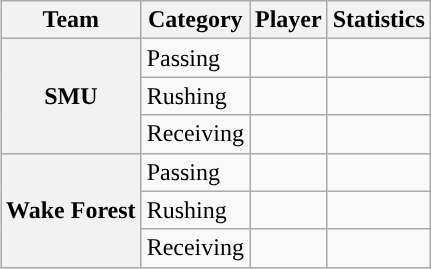<table class="wikitable" style="float:right">
<tr>
<th>Team</th>
<th>Category</th>
<th>Player</th>
<th>Statistics</th>
</tr>
<tr>
<th rowspan=3>SMU</th>
<td>Passing</td>
<td></td>
<td></td>
</tr>
<tr>
<td>Rushing</td>
<td></td>
<td></td>
</tr>
<tr>
<td>Receiving</td>
<td></td>
<td></td>
</tr>
<tr>
<th rowspan=3>Wake Forest</th>
<td>Passing</td>
<td></td>
<td></td>
</tr>
<tr>
<td>Rushing</td>
<td></td>
<td></td>
</tr>
<tr>
<td>Receiving</td>
<td></td>
<td></td>
</tr>
</table>
